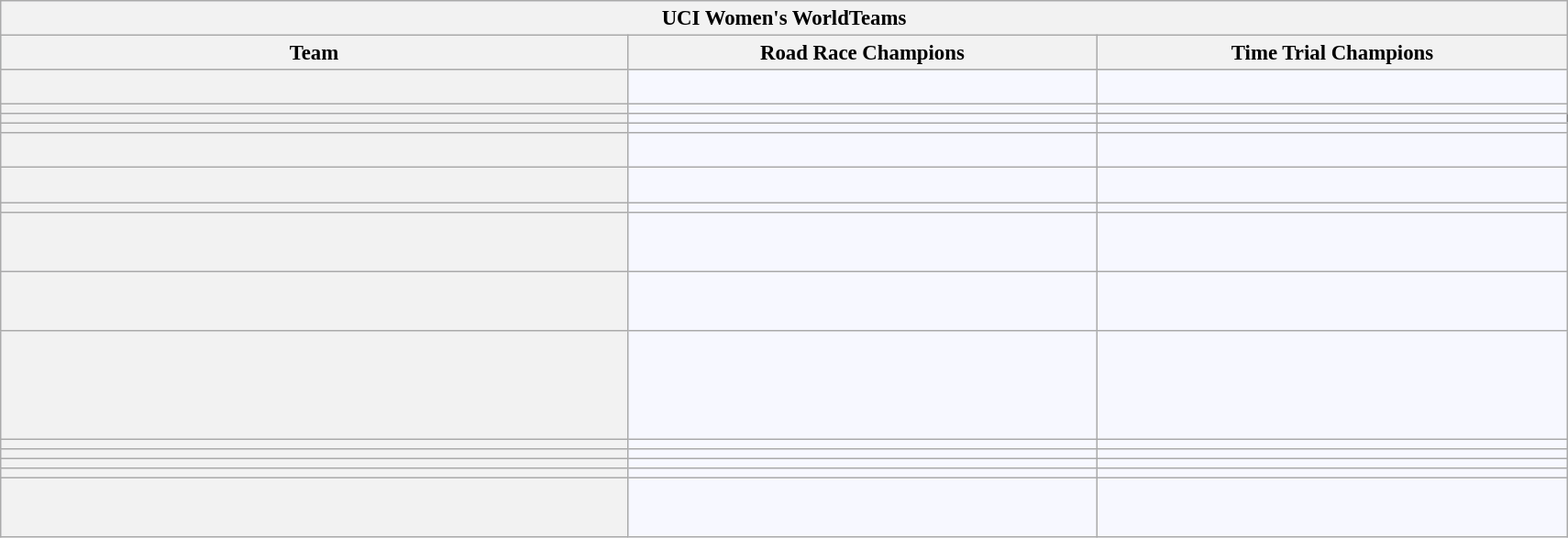<table class="wikitable sortable"  style="background:#f7f8ff; font-size:95%; border:gray solid 1px; width:75em; margin-bottom:0">
<tr>
<th scope="col" colspan="3">UCI Women's WorldTeams</th>
</tr>
<tr style="background:#ccc; text-align:center;">
<th scope="col" width="40%">Team</th>
<th scope="col" width="30%">Road Race Champions</th>
<th scope="col" width="30%">Time Trial Champions</th>
</tr>
<tr>
<th scope="row"></th>
<td> </td>
<td> <br> </td>
</tr>
<tr>
<th scope="row"></th>
<td> </td>
<td> </td>
</tr>
<tr>
<th scope="row"></th>
<td></td>
</tr>
<tr>
<th scope="row"></th>
<td> </td>
<td></td>
</tr>
<tr>
<th scope="row"></th>
<td> <br>  </td>
<td>  <br>  </td>
</tr>
<tr>
<th scope="row"></th>
<td>  <br>  </td>
<td> </td>
</tr>
<tr>
<th scope="row"></th>
<td> </td>
<td></td>
</tr>
<tr>
<th scope="row"></th>
<td>  <br>   <br>  </td>
<td>  <br>   <br>  </td>
</tr>
<tr>
<th scope="row"></th>
<td> </td>
<td> <br> <br> </td>
</tr>
<tr>
<th scope="row"></th>
<td> <br> <br>  <br>   <br>  </td>
<td> <br> <br> </td>
</tr>
<tr>
<th scope="row"></th>
<td></td>
<td> </td>
</tr>
<tr>
<th scope="row"></th>
<td> </td>
<td></td>
</tr>
<tr>
<th scope="row"></th>
<td></td>
<td> </td>
</tr>
<tr>
<th scope="row"></th>
<td> </td>
<td> </td>
</tr>
<tr>
<th scope="row"></th>
<td>  <br>   <br>  </td>
<td> <br> </td>
</tr>
</table>
